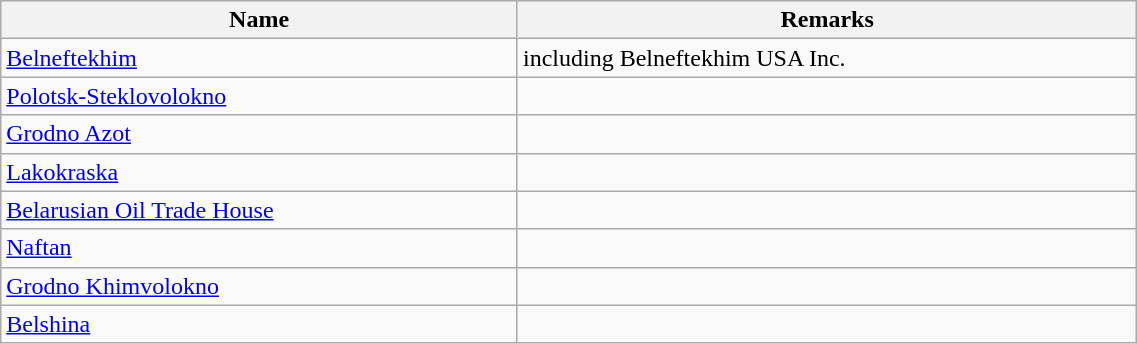<table class="wikitable" style="width: 60%">
<tr>
<th>Name</th>
<th>Remarks</th>
</tr>
<tr>
<td><a href='#'>Belneftekhim</a></td>
<td>including Belneftekhim USA Inc.</td>
</tr>
<tr>
<td><a href='#'>Polotsk-Steklovolokno</a></td>
<td></td>
</tr>
<tr>
<td><a href='#'>Grodno Azot</a></td>
<td></td>
</tr>
<tr>
<td><a href='#'>Lakokraska</a></td>
<td></td>
</tr>
<tr>
<td><a href='#'>Belarusian Oil Trade House</a></td>
<td></td>
</tr>
<tr>
<td><a href='#'>Naftan</a></td>
<td></td>
</tr>
<tr>
<td><a href='#'>Grodno Khimvolokno</a></td>
<td></td>
</tr>
<tr>
<td><a href='#'>Belshina</a></td>
<td></td>
</tr>
</table>
